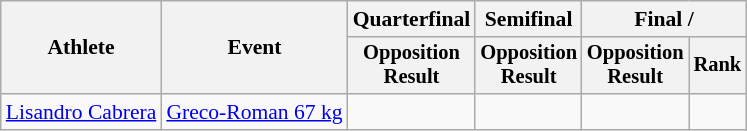<table class=wikitable style=font-size:90%;text-align:center>
<tr>
<th rowspan=2>Athlete</th>
<th rowspan=2>Event</th>
<th>Quarterfinal</th>
<th>Semifinal</th>
<th colspan=2>Final / </th>
</tr>
<tr style=font-size:95%>
<th>Opposition<br>Result</th>
<th>Opposition<br>Result</th>
<th>Opposition<br>Result</th>
<th>Rank</th>
</tr>
<tr>
<td align=left><a href='#'>Lisandro Cabrera</a></td>
<td align=left><a href='#'>Greco-Roman 67 kg</a></td>
<td></td>
<td></td>
<td></td>
<td></td>
</tr>
</table>
